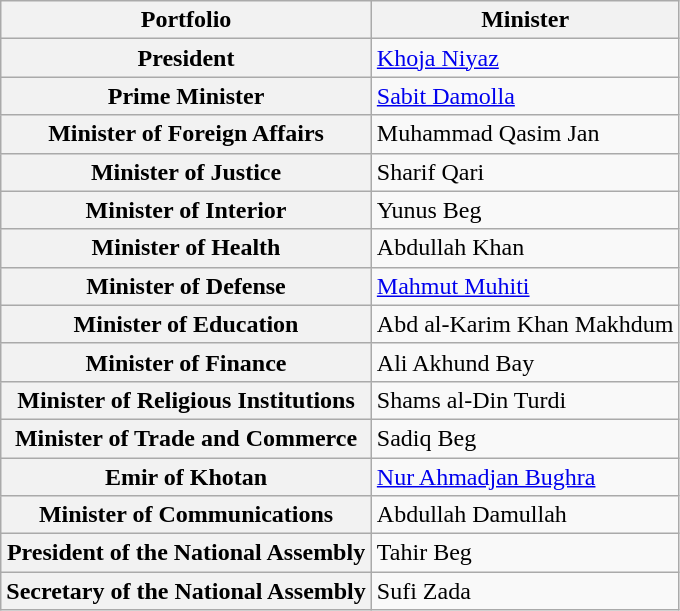<table class="wikitable plainrowheaders">
<tr>
<th scope="col">Portfolio</th>
<th scope="col">Minister</th>
</tr>
<tr>
<th scope="row">President</th>
<td><a href='#'>Khoja Niyaz</a></td>
</tr>
<tr>
<th scope="row">Prime Minister</th>
<td><a href='#'>Sabit Damolla</a></td>
</tr>
<tr>
<th scope="row">Minister of Foreign Affairs</th>
<td>Muhammad Qasim Jan</td>
</tr>
<tr>
<th scope="row">Minister of Justice</th>
<td>Sharif Qari</td>
</tr>
<tr>
<th scope="row">Minister of Interior</th>
<td>Yunus Beg</td>
</tr>
<tr>
<th scope="row">Minister of Health</th>
<td>Abdullah Khan</td>
</tr>
<tr>
<th scope="row">Minister of Defense</th>
<td><a href='#'>Mahmut Muhiti</a></td>
</tr>
<tr>
<th scope="row">Minister of Education</th>
<td>Abd al-Karim Khan Makhdum</td>
</tr>
<tr>
<th scope="row">Minister of Finance</th>
<td>Ali Akhund Bay</td>
</tr>
<tr>
<th scope="row">Minister of Religious Institutions</th>
<td>Shams al-Din Turdi</td>
</tr>
<tr>
<th scope="row">Minister of Trade and Commerce</th>
<td>Sadiq Beg</td>
</tr>
<tr>
<th scope="row">Emir of Khotan</th>
<td><a href='#'>Nur Ahmadjan Bughra</a></td>
</tr>
<tr>
<th scope="row">Minister of Communications</th>
<td>Abdullah Damullah</td>
</tr>
<tr>
<th scope="row">President of the National Assembly</th>
<td>Tahir Beg</td>
</tr>
<tr>
<th scope="row">Secretary of the National Assembly</th>
<td>Sufi Zada</td>
</tr>
</table>
